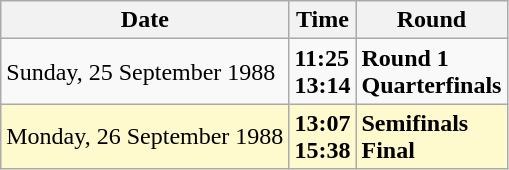<table class="wikitable">
<tr>
<th>Date</th>
<th>Time</th>
<th>Round</th>
</tr>
<tr>
<td>Sunday, 25 September 1988</td>
<td><strong>11:25</strong><br><strong>13:14</strong></td>
<td><strong>Round 1</strong><br><strong>Quarterfinals</strong></td>
</tr>
<tr style=background:lemonchiffon>
<td>Monday, 26 September 1988</td>
<td><strong>13:07</strong><br><strong>15:38</strong></td>
<td><strong>Semifinals</strong><br><strong>Final</strong></td>
</tr>
</table>
